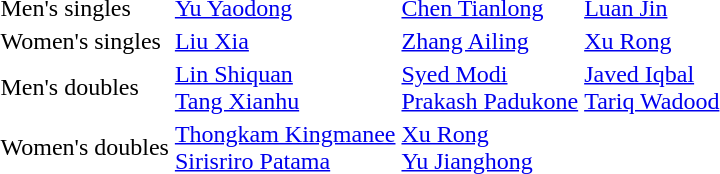<table>
<tr>
<td>Men's singles</td>
<td> <a href='#'>Yu Yaodong</a></td>
<td> <a href='#'>Chen Tianlong</a></td>
<td> <a href='#'>Luan Jin</a></td>
</tr>
<tr>
<td>Women's singles</td>
<td> <a href='#'>Liu Xia</a></td>
<td> <a href='#'>Zhang Ailing</a></td>
<td> <a href='#'>Xu Rong</a></td>
</tr>
<tr>
<td>Men's doubles</td>
<td> <a href='#'>Lin Shiquan</a> <br>  <a href='#'>Tang Xianhu</a></td>
<td> <a href='#'>Syed Modi</a> <br>  <a href='#'>Prakash Padukone</a></td>
<td> <a href='#'>Javed Iqbal</a> <br>  <a href='#'>Tariq Wadood</a></td>
</tr>
<tr>
<td>Women's doubles</td>
<td> <a href='#'>Thongkam Kingmanee</a> <br>  <a href='#'>Sirisriro Patama</a></td>
<td> <a href='#'>Xu Rong</a> <br>  <a href='#'>Yu Jianghong</a></td>
<td></td>
</tr>
</table>
